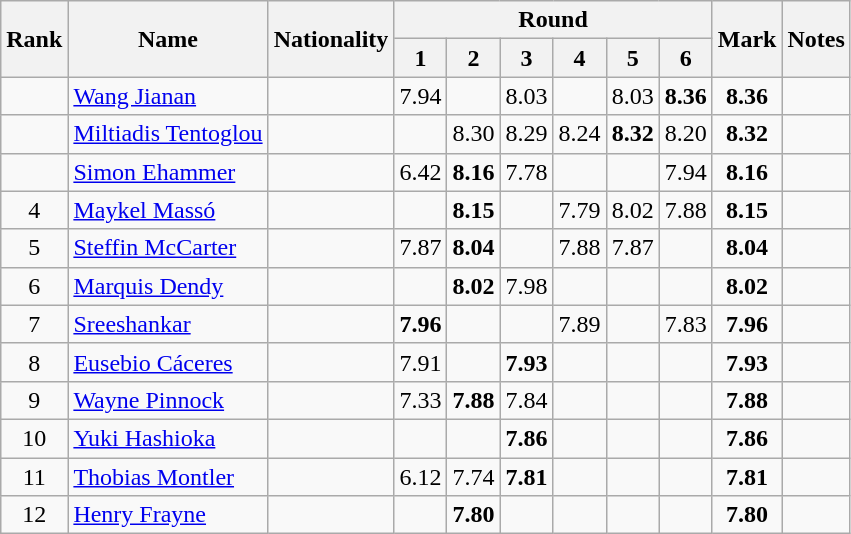<table class="wikitable sortable" style="text-align:center">
<tr>
<th rowspan=2>Rank</th>
<th rowspan=2>Name</th>
<th rowspan=2>Nationality</th>
<th colspan=6>Round</th>
<th rowspan=2>Mark</th>
<th rowspan=2>Notes</th>
</tr>
<tr>
<th>1</th>
<th>2</th>
<th>3</th>
<th>4</th>
<th>5</th>
<th>6</th>
</tr>
<tr>
<td></td>
<td align=left><a href='#'>Wang Jianan</a></td>
<td align=left></td>
<td>7.94</td>
<td></td>
<td>8.03</td>
<td></td>
<td>8.03</td>
<td><strong>8.36</strong></td>
<td><strong>8.36</strong></td>
<td></td>
</tr>
<tr>
<td></td>
<td align=left><a href='#'>Miltiadis Tentoglou</a></td>
<td align=left></td>
<td></td>
<td>8.30</td>
<td>8.29</td>
<td>8.24</td>
<td><strong>8.32</strong></td>
<td>8.20</td>
<td><strong>8.32</strong></td>
<td></td>
</tr>
<tr>
<td></td>
<td align=left><a href='#'>Simon Ehammer</a></td>
<td align=left></td>
<td>6.42</td>
<td><strong>8.16</strong></td>
<td>7.78</td>
<td></td>
<td></td>
<td>7.94</td>
<td><strong>8.16</strong></td>
<td></td>
</tr>
<tr>
<td>4</td>
<td align=left><a href='#'>Maykel Massó</a></td>
<td align=left></td>
<td></td>
<td><strong>8.15</strong></td>
<td></td>
<td>7.79</td>
<td>8.02</td>
<td>7.88</td>
<td><strong>8.15</strong></td>
<td></td>
</tr>
<tr>
<td>5</td>
<td align=left><a href='#'>Steffin McCarter</a></td>
<td align=left></td>
<td>7.87</td>
<td><strong>8.04</strong></td>
<td></td>
<td>7.88</td>
<td>7.87</td>
<td></td>
<td><strong>8.04</strong></td>
<td></td>
</tr>
<tr>
<td>6</td>
<td align=left><a href='#'>Marquis Dendy</a></td>
<td align=left></td>
<td></td>
<td><strong>8.02</strong></td>
<td>7.98</td>
<td></td>
<td></td>
<td></td>
<td><strong>8.02</strong></td>
<td></td>
</tr>
<tr>
<td>7</td>
<td align=left><a href='#'>Sreeshankar</a></td>
<td align=left></td>
<td><strong>7.96</strong></td>
<td></td>
<td></td>
<td>7.89</td>
<td></td>
<td>7.83</td>
<td><strong>7.96</strong></td>
<td></td>
</tr>
<tr>
<td>8</td>
<td align=left><a href='#'>Eusebio Cáceres</a></td>
<td align=left></td>
<td>7.91</td>
<td></td>
<td><strong>7.93</strong></td>
<td></td>
<td></td>
<td></td>
<td><strong>7.93</strong></td>
<td></td>
</tr>
<tr>
<td>9</td>
<td align=left><a href='#'>Wayne Pinnock</a></td>
<td align=left></td>
<td>7.33</td>
<td><strong>7.88</strong></td>
<td>7.84</td>
<td></td>
<td></td>
<td></td>
<td><strong>7.88</strong></td>
<td></td>
</tr>
<tr>
<td>10</td>
<td align=left><a href='#'>Yuki Hashioka</a></td>
<td align=left></td>
<td></td>
<td></td>
<td><strong>7.86</strong></td>
<td></td>
<td></td>
<td></td>
<td><strong>7.86</strong></td>
<td></td>
</tr>
<tr>
<td>11</td>
<td align=left><a href='#'>Thobias Montler</a></td>
<td align=left></td>
<td>6.12</td>
<td>7.74</td>
<td><strong>7.81</strong></td>
<td></td>
<td></td>
<td></td>
<td><strong>7.81</strong></td>
<td></td>
</tr>
<tr>
<td>12</td>
<td align=left><a href='#'>Henry Frayne</a></td>
<td align=left></td>
<td></td>
<td><strong>7.80</strong></td>
<td></td>
<td></td>
<td></td>
<td></td>
<td><strong>7.80</strong></td>
<td></td>
</tr>
</table>
